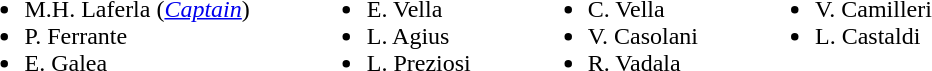<table>
<tr>
<td width="10"> </td>
<td valign="top"><br><ul><li>M.H. Laferla (<em><a href='#'>Captain</a></em>)</li><li>P. Ferrante</li><li>E. Galea</li></ul></td>
<td width="30"> </td>
<td valign="top"><br><ul><li>E. Vella</li><li>L. Agius</li><li>L. Preziosi</li></ul></td>
<td width="30"> </td>
<td valign="top"><br><ul><li>C. Vella</li><li>V. Casolani</li><li>R. Vadala</li></ul></td>
<td width="30"> </td>
<td valign="top"><br><ul><li>V. Camilleri</li><li>L. Castaldi</li></ul></td>
</tr>
</table>
